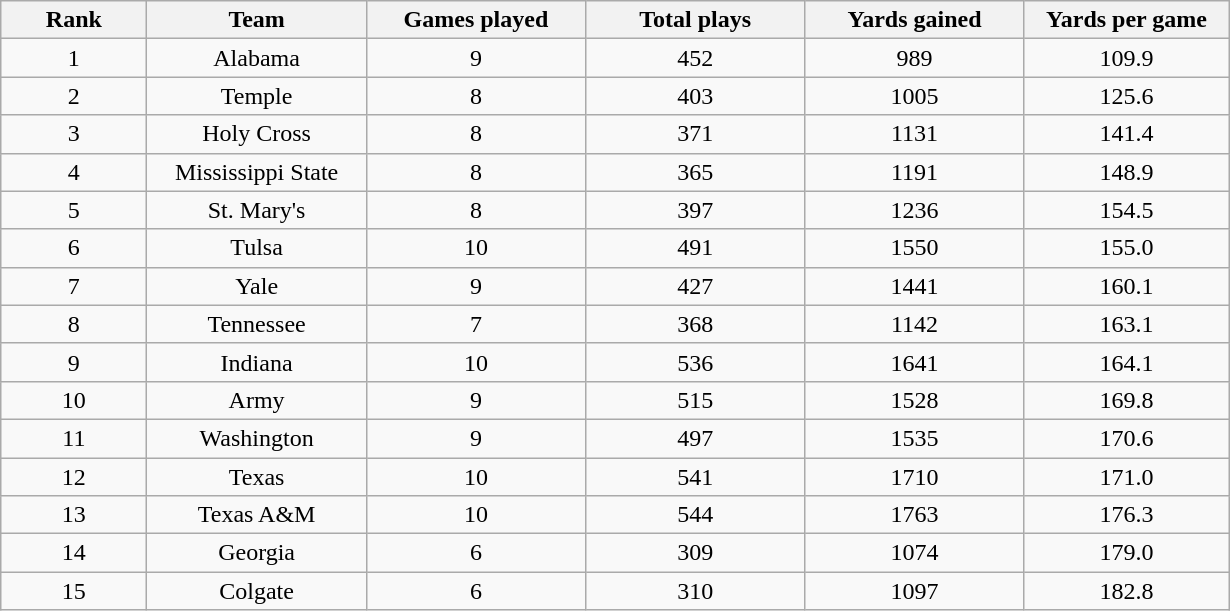<table class="wikitable sortable">
<tr>
<th bgcolor="#DDDDFF" width="10%">Rank</th>
<th bgcolor="#DDDDFF" width="15%">Team</th>
<th bgcolor="#DDDDFF" width="15%">Games played</th>
<th bgcolor="#DDDDFF" width="15%">Total plays</th>
<th bgcolor="#DDDDFF" width="15%">Yards gained</th>
<th bgcolor="#DDDDFF" width="14%">Yards per game</th>
</tr>
<tr align="center">
<td>1</td>
<td>Alabama</td>
<td>9</td>
<td>452</td>
<td>989</td>
<td>109.9</td>
</tr>
<tr align="center">
<td>2</td>
<td>Temple</td>
<td>8</td>
<td>403</td>
<td>1005</td>
<td>125.6</td>
</tr>
<tr align="center">
<td>3</td>
<td>Holy Cross</td>
<td>8</td>
<td>371</td>
<td>1131</td>
<td>141.4</td>
</tr>
<tr align="center">
<td>4</td>
<td>Mississippi State</td>
<td>8</td>
<td>365</td>
<td>1191</td>
<td>148.9</td>
</tr>
<tr align="center">
<td>5</td>
<td>St. Mary's</td>
<td>8</td>
<td>397</td>
<td>1236</td>
<td>154.5</td>
</tr>
<tr align="center">
<td>6</td>
<td>Tulsa</td>
<td>10</td>
<td>491</td>
<td>1550</td>
<td>155.0</td>
</tr>
<tr align="center">
<td>7</td>
<td>Yale</td>
<td>9</td>
<td>427</td>
<td>1441</td>
<td>160.1</td>
</tr>
<tr align="center">
<td>8</td>
<td>Tennessee</td>
<td>7</td>
<td>368</td>
<td>1142</td>
<td>163.1</td>
</tr>
<tr align="center">
<td>9</td>
<td>Indiana</td>
<td>10</td>
<td>536</td>
<td>1641</td>
<td>164.1</td>
</tr>
<tr align="center">
<td>10</td>
<td>Army</td>
<td>9</td>
<td>515</td>
<td>1528</td>
<td>169.8</td>
</tr>
<tr align="center">
<td>11</td>
<td>Washington</td>
<td>9</td>
<td>497</td>
<td>1535</td>
<td>170.6</td>
</tr>
<tr align="center">
<td>12</td>
<td>Texas</td>
<td>10</td>
<td>541</td>
<td>1710</td>
<td>171.0</td>
</tr>
<tr align="center">
<td>13</td>
<td>Texas A&M</td>
<td>10</td>
<td>544</td>
<td>1763</td>
<td>176.3</td>
</tr>
<tr align="center">
<td>14</td>
<td>Georgia</td>
<td>6</td>
<td>309</td>
<td>1074</td>
<td>179.0</td>
</tr>
<tr align="center">
<td>15</td>
<td>Colgate</td>
<td>6</td>
<td>310</td>
<td>1097</td>
<td>182.8</td>
</tr>
</table>
